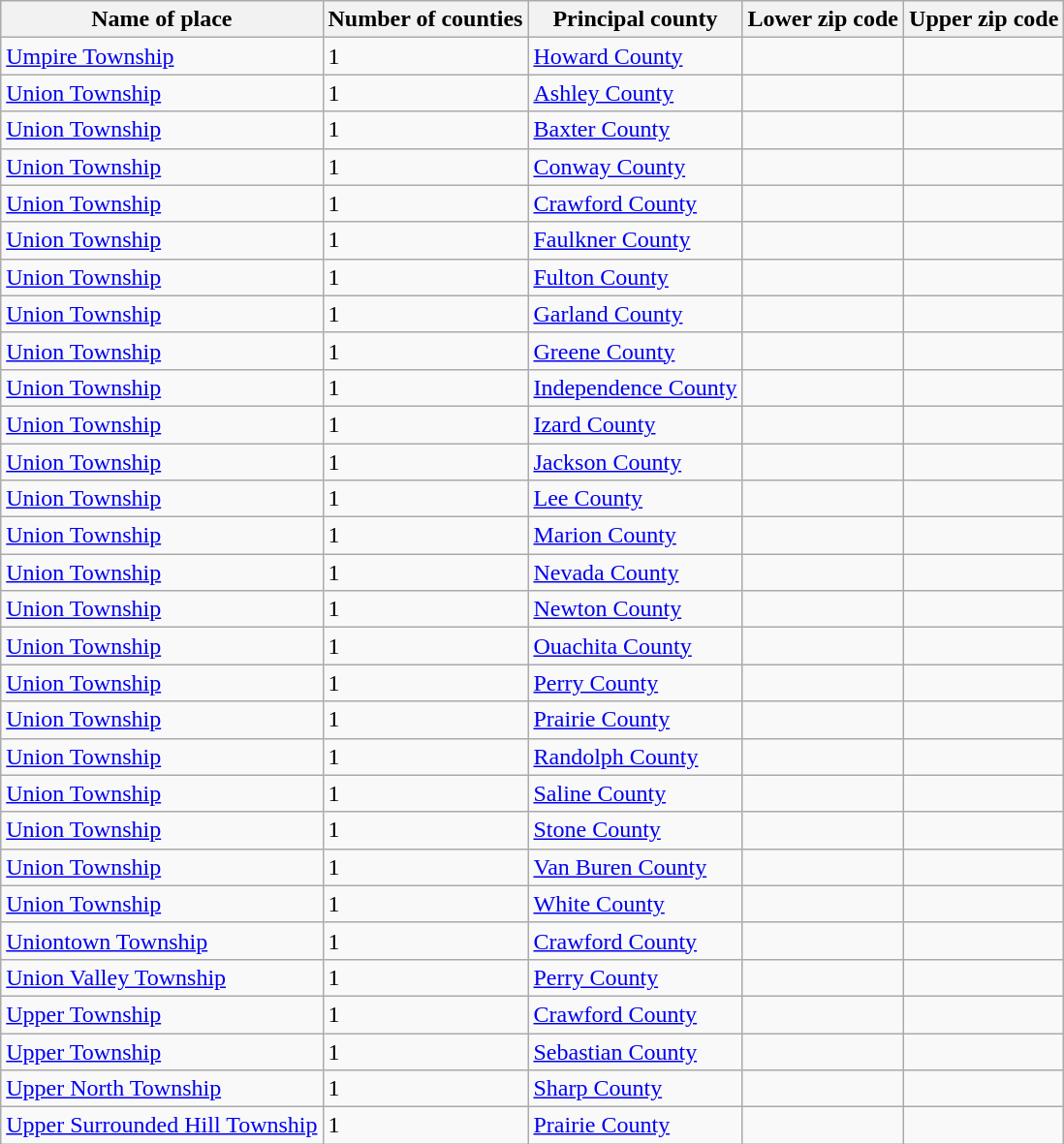<table class="wikitable">
<tr>
<th>Name of place</th>
<th>Number of counties</th>
<th>Principal county</th>
<th>Lower zip code</th>
<th>Upper zip code</th>
</tr>
<tr>
<td><a href='#'>Umpire Township</a></td>
<td>1</td>
<td><a href='#'>Howard County</a></td>
<td> </td>
<td> </td>
</tr>
<tr>
<td><a href='#'>Union Township</a></td>
<td>1</td>
<td><a href='#'>Ashley County</a></td>
<td> </td>
<td> </td>
</tr>
<tr>
<td><a href='#'>Union Township</a></td>
<td>1</td>
<td><a href='#'>Baxter County</a></td>
<td> </td>
<td> </td>
</tr>
<tr>
<td><a href='#'>Union Township</a></td>
<td>1</td>
<td><a href='#'>Conway County</a></td>
<td> </td>
<td> </td>
</tr>
<tr>
<td><a href='#'>Union Township</a></td>
<td>1</td>
<td><a href='#'>Crawford County</a></td>
<td> </td>
<td> </td>
</tr>
<tr>
<td><a href='#'>Union Township</a></td>
<td>1</td>
<td><a href='#'>Faulkner County</a></td>
<td> </td>
<td> </td>
</tr>
<tr>
<td><a href='#'>Union Township</a></td>
<td>1</td>
<td><a href='#'>Fulton County</a></td>
<td> </td>
<td> </td>
</tr>
<tr>
<td><a href='#'>Union Township</a></td>
<td>1</td>
<td><a href='#'>Garland County</a></td>
<td> </td>
<td> </td>
</tr>
<tr>
<td><a href='#'>Union Township</a></td>
<td>1</td>
<td><a href='#'>Greene County</a></td>
<td> </td>
<td> </td>
</tr>
<tr>
<td><a href='#'>Union Township</a></td>
<td>1</td>
<td><a href='#'>Independence County</a></td>
<td> </td>
<td> </td>
</tr>
<tr>
<td><a href='#'>Union Township</a></td>
<td>1</td>
<td><a href='#'>Izard County</a></td>
<td> </td>
<td> </td>
</tr>
<tr>
<td><a href='#'>Union Township</a></td>
<td>1</td>
<td><a href='#'>Jackson County</a></td>
<td> </td>
<td> </td>
</tr>
<tr>
<td><a href='#'>Union Township</a></td>
<td>1</td>
<td><a href='#'>Lee County</a></td>
<td> </td>
<td> </td>
</tr>
<tr>
<td><a href='#'>Union Township</a></td>
<td>1</td>
<td><a href='#'>Marion County</a></td>
<td> </td>
<td> </td>
</tr>
<tr>
<td><a href='#'>Union Township</a></td>
<td>1</td>
<td><a href='#'>Nevada County</a></td>
<td> </td>
<td> </td>
</tr>
<tr>
<td><a href='#'>Union Township</a></td>
<td>1</td>
<td><a href='#'>Newton County</a></td>
<td> </td>
<td> </td>
</tr>
<tr>
<td><a href='#'>Union Township</a></td>
<td>1</td>
<td><a href='#'>Ouachita County</a></td>
<td> </td>
<td> </td>
</tr>
<tr>
<td><a href='#'>Union Township</a></td>
<td>1</td>
<td><a href='#'>Perry County</a></td>
<td> </td>
<td> </td>
</tr>
<tr>
<td><a href='#'>Union Township</a></td>
<td>1</td>
<td><a href='#'>Prairie County</a></td>
<td> </td>
<td> </td>
</tr>
<tr>
<td><a href='#'>Union Township</a></td>
<td>1</td>
<td><a href='#'>Randolph County</a></td>
<td> </td>
<td> </td>
</tr>
<tr>
<td><a href='#'>Union Township</a></td>
<td>1</td>
<td><a href='#'>Saline County</a></td>
<td> </td>
<td> </td>
</tr>
<tr>
<td><a href='#'>Union Township</a></td>
<td>1</td>
<td><a href='#'>Stone County</a></td>
<td> </td>
<td> </td>
</tr>
<tr>
<td><a href='#'>Union Township</a></td>
<td>1</td>
<td><a href='#'>Van Buren County</a></td>
<td> </td>
<td> </td>
</tr>
<tr>
<td><a href='#'>Union Township</a></td>
<td>1</td>
<td><a href='#'>White County</a></td>
<td> </td>
<td> </td>
</tr>
<tr>
<td><a href='#'>Uniontown Township</a></td>
<td>1</td>
<td><a href='#'>Crawford County</a></td>
<td> </td>
<td> </td>
</tr>
<tr>
<td><a href='#'>Union Valley Township</a></td>
<td>1</td>
<td><a href='#'>Perry County</a></td>
<td> </td>
<td> </td>
</tr>
<tr>
<td><a href='#'>Upper Township</a></td>
<td>1</td>
<td><a href='#'>Crawford County</a></td>
<td> </td>
<td> </td>
</tr>
<tr>
<td><a href='#'>Upper Township</a></td>
<td>1</td>
<td><a href='#'>Sebastian County</a></td>
<td> </td>
<td> </td>
</tr>
<tr>
<td><a href='#'>Upper North Township</a></td>
<td>1</td>
<td><a href='#'>Sharp County</a></td>
<td> </td>
<td> </td>
</tr>
<tr>
<td><a href='#'>Upper Surrounded Hill Township</a></td>
<td>1</td>
<td><a href='#'>Prairie County</a></td>
<td> </td>
<td> </td>
</tr>
</table>
